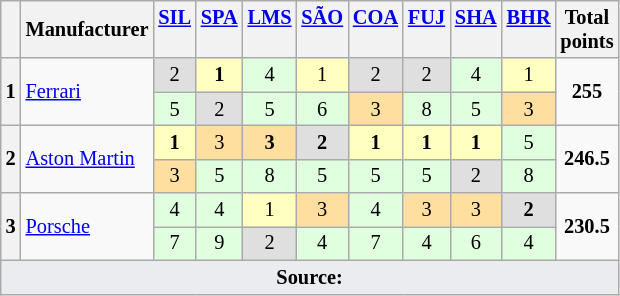<table class="wikitable" style="font-size: 85%; text-align:center;">
<tr valign="top">
<th valign=middle></th>
<th valign=middle>Manufacturer</th>
<th><a href='#'>SIL</a><br></th>
<th><a href='#'>SPA</a><br></th>
<th><a href='#'>LMS</a><br></th>
<th><a href='#'>SÃO</a><br></th>
<th><a href='#'>COA</a><br></th>
<th><a href='#'>FUJ</a><br></th>
<th><a href='#'>SHA</a><br></th>
<th><a href='#'>BHR</a><br></th>
<th valign=middle>Total<br>points</th>
</tr>
<tr>
<th rowspan=2>1</th>
<td rowspan=2 align="left"> <a href='#'>Ferrari</a></td>
<td style="background:#DFDFDF;">2</td>
<td style="background:#FFFFBF;"><strong>1</strong></td>
<td style="background:#DFFFDF;">4</td>
<td style="background:#FFFFBF;">1</td>
<td style="background:#DFDFDF;">2</td>
<td style="background:#DFDFDF;">2</td>
<td style="background:#DFFFDF;">4</td>
<td style="background:#FFFFBF;">1</td>
<td rowspan=2><strong>255</strong></td>
</tr>
<tr>
<td style="background:#DFFFDF;">5</td>
<td style="background:#DFDFDF;">2</td>
<td style="background:#DFFFDF;">5</td>
<td style="background:#DFFFDF;">6</td>
<td style="background:#FFDF9F;">3</td>
<td style="background:#DFFFDF;">8</td>
<td style="background:#DFFFDF;">5</td>
<td style="background:#FFDF9F;">3</td>
</tr>
<tr>
<th rowspan=2>2</th>
<td rowspan=2 align="left"> <a href='#'>Aston Martin</a></td>
<td style="background:#FFFFBF;"><strong>1</strong></td>
<td style="background:#FFDF9F;">3</td>
<td style="background:#FFDF9F;"><strong>3</strong></td>
<td style="background:#DFDFDF;"><strong>2</strong></td>
<td style="background:#FFFFBF;"><strong>1</strong></td>
<td style="background:#FFFFBF;"><strong>1</strong></td>
<td style="background:#FFFFBF;"><strong>1</strong></td>
<td style="background:#DFFFDF;">5</td>
<td rowspan=2><strong>246.5</strong></td>
</tr>
<tr>
<td style="background:#FFDF9F;">3</td>
<td style="background:#DFFFDF;">5</td>
<td style="background:#DFFFDF;">8</td>
<td style="background:#DFFFDF;">5</td>
<td style="background:#DFFFDF;">5</td>
<td style="background:#DFFFDF;">5</td>
<td style="background:#DFDFDF;">2</td>
<td style="background:#DFFFDF;">8</td>
</tr>
<tr>
<th rowspan=2>3</th>
<td rowspan=2 align="left"> <a href='#'>Porsche</a></td>
<td style="background:#DFFFDF;">4</td>
<td style="background:#DFFFDF;">4</td>
<td style="background:#FFFFBF;">1</td>
<td style="background:#FFDF9F;">3</td>
<td style="background:#DFFFDF;">4</td>
<td style="background:#FFDF9F;">3</td>
<td style="background:#FFDF9F;">3</td>
<td style="background:#DFDFDF;"><strong>2</strong></td>
<td rowspan=2><strong>230.5</strong></td>
</tr>
<tr>
<td style="background:#DFFFDF;">7</td>
<td style="background:#DFFFDF;">9</td>
<td style="background:#DFDFDF;">2</td>
<td style="background:#DFFFDF;">4</td>
<td style="background:#DFFFDF;">7</td>
<td style="background:#DFFFDF;">4</td>
<td style="background:#DFFFDF;">6</td>
<td style="background:#DFFFDF;">4</td>
</tr>
<tr class="sortbottom">
<td colspan="11" style="background-color:#EAECF0;text-align:center"><strong>Source:</strong></td>
</tr>
</table>
